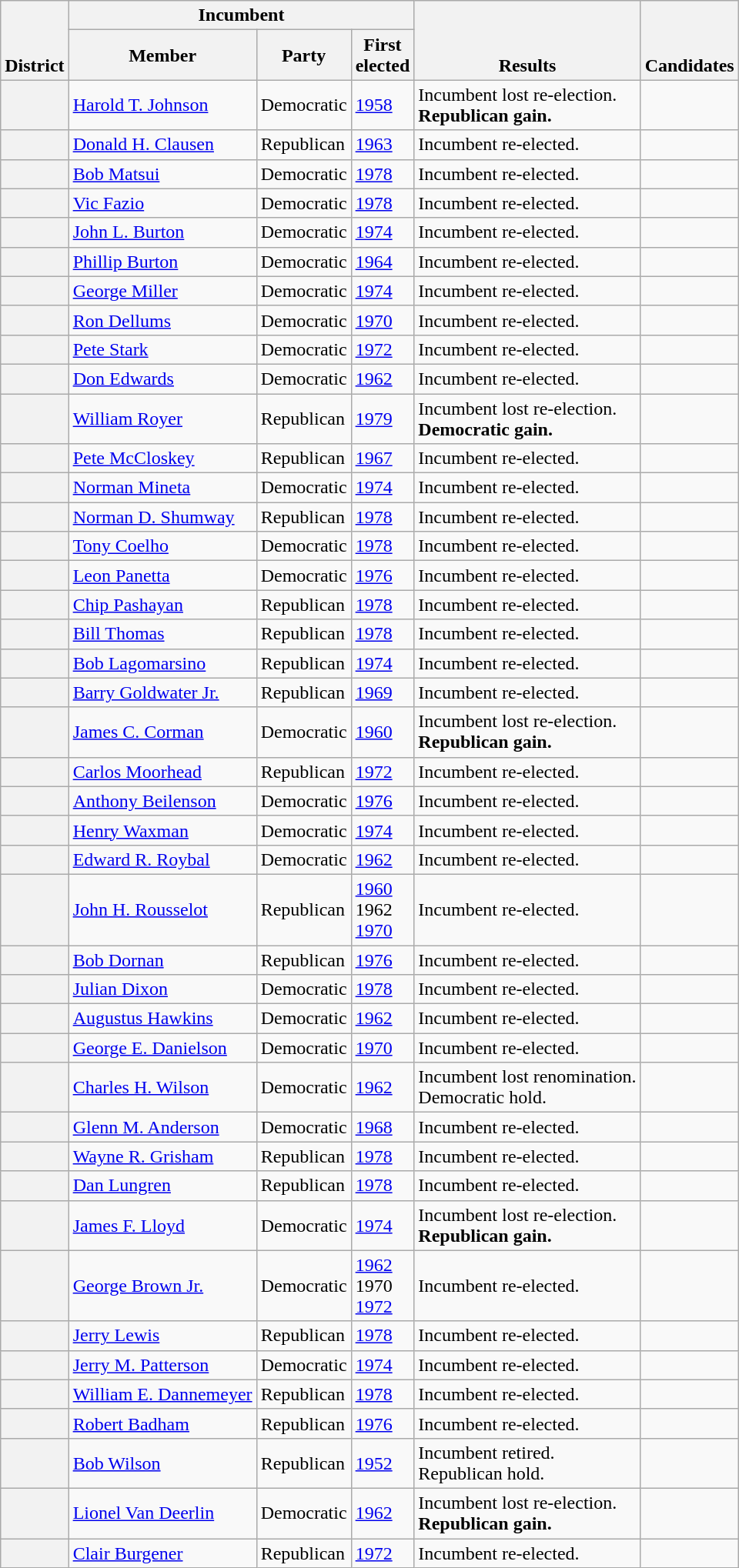<table class=wikitable>
<tr valign=bottom>
<th rowspan=2>District</th>
<th colspan=3>Incumbent</th>
<th rowspan=2>Results</th>
<th rowspan=2>Candidates</th>
</tr>
<tr>
<th>Member</th>
<th>Party</th>
<th>First<br>elected</th>
</tr>
<tr>
<th></th>
<td><a href='#'>Harold T. Johnson</a></td>
<td>Democratic</td>
<td><a href='#'>1958</a></td>
<td>Incumbent lost re-election.<br><strong>Republican gain.</strong></td>
<td nowrap></td>
</tr>
<tr>
<th></th>
<td><a href='#'>Donald H. Clausen</a></td>
<td>Republican</td>
<td><a href='#'>1963 </a></td>
<td>Incumbent re-elected.</td>
<td nowrap></td>
</tr>
<tr>
<th></th>
<td><a href='#'>Bob Matsui</a></td>
<td>Democratic</td>
<td><a href='#'>1978</a></td>
<td>Incumbent re-elected.</td>
<td nowrap></td>
</tr>
<tr>
<th></th>
<td><a href='#'>Vic Fazio</a></td>
<td>Democratic</td>
<td><a href='#'>1978</a></td>
<td>Incumbent re-elected.</td>
<td nowrap></td>
</tr>
<tr>
<th></th>
<td><a href='#'>John L. Burton</a></td>
<td>Democratic</td>
<td><a href='#'>1974</a></td>
<td>Incumbent re-elected.</td>
<td nowrap></td>
</tr>
<tr>
<th></th>
<td><a href='#'>Phillip Burton</a></td>
<td>Democratic</td>
<td><a href='#'>1964</a></td>
<td>Incumbent re-elected.</td>
<td nowrap></td>
</tr>
<tr>
<th></th>
<td><a href='#'>George Miller</a></td>
<td>Democratic</td>
<td><a href='#'>1974</a></td>
<td>Incumbent re-elected.</td>
<td nowrap></td>
</tr>
<tr>
<th></th>
<td><a href='#'>Ron Dellums</a></td>
<td>Democratic</td>
<td><a href='#'>1970</a></td>
<td>Incumbent re-elected.</td>
<td nowrap></td>
</tr>
<tr>
<th></th>
<td><a href='#'>Pete Stark</a></td>
<td>Democratic</td>
<td><a href='#'>1972</a></td>
<td>Incumbent re-elected.</td>
<td nowrap></td>
</tr>
<tr>
<th></th>
<td><a href='#'>Don Edwards</a></td>
<td>Democratic</td>
<td><a href='#'>1962</a></td>
<td>Incumbent re-elected.</td>
<td nowrap></td>
</tr>
<tr>
<th></th>
<td><a href='#'>William Royer</a></td>
<td>Republican</td>
<td><a href='#'>1979 </a></td>
<td>Incumbent lost re-election.<br><strong>Democratic gain.</strong></td>
<td nowrap></td>
</tr>
<tr>
<th></th>
<td><a href='#'>Pete McCloskey</a></td>
<td>Republican</td>
<td><a href='#'>1967 </a></td>
<td>Incumbent re-elected.</td>
<td nowrap></td>
</tr>
<tr>
<th></th>
<td><a href='#'>Norman Mineta</a></td>
<td>Democratic</td>
<td><a href='#'>1974</a></td>
<td>Incumbent re-elected.</td>
<td nowrap></td>
</tr>
<tr>
<th></th>
<td><a href='#'>Norman D. Shumway</a></td>
<td>Republican</td>
<td><a href='#'>1978</a></td>
<td>Incumbent re-elected.</td>
<td nowrap></td>
</tr>
<tr>
<th></th>
<td><a href='#'>Tony Coelho</a></td>
<td>Democratic</td>
<td><a href='#'>1978</a></td>
<td>Incumbent re-elected.</td>
<td nowrap></td>
</tr>
<tr>
<th></th>
<td><a href='#'>Leon Panetta</a></td>
<td>Democratic</td>
<td><a href='#'>1976</a></td>
<td>Incumbent re-elected.</td>
<td nowrap></td>
</tr>
<tr>
<th></th>
<td><a href='#'>Chip Pashayan</a></td>
<td>Republican</td>
<td><a href='#'>1978</a></td>
<td>Incumbent re-elected.</td>
<td nowrap></td>
</tr>
<tr>
<th></th>
<td><a href='#'>Bill Thomas</a></td>
<td>Republican</td>
<td><a href='#'>1978</a></td>
<td>Incumbent re-elected.</td>
<td nowrap></td>
</tr>
<tr>
<th></th>
<td><a href='#'>Bob Lagomarsino</a></td>
<td>Republican</td>
<td><a href='#'>1974</a></td>
<td>Incumbent re-elected.</td>
<td nowrap></td>
</tr>
<tr>
<th></th>
<td><a href='#'>Barry Goldwater Jr.</a></td>
<td>Republican</td>
<td><a href='#'>1969 </a></td>
<td>Incumbent re-elected.</td>
<td nowrap></td>
</tr>
<tr>
<th></th>
<td><a href='#'>James C. Corman</a></td>
<td>Democratic</td>
<td><a href='#'>1960</a></td>
<td>Incumbent lost re-election.<br><strong>Republican gain.</strong></td>
<td nowrap></td>
</tr>
<tr>
<th></th>
<td><a href='#'>Carlos Moorhead</a></td>
<td>Republican</td>
<td><a href='#'>1972</a></td>
<td>Incumbent re-elected.</td>
<td nowrap></td>
</tr>
<tr>
<th></th>
<td><a href='#'>Anthony Beilenson</a></td>
<td>Democratic</td>
<td><a href='#'>1976</a></td>
<td>Incumbent re-elected.</td>
<td nowrap></td>
</tr>
<tr>
<th></th>
<td><a href='#'>Henry Waxman</a></td>
<td>Democratic</td>
<td><a href='#'>1974</a></td>
<td>Incumbent re-elected.</td>
<td nowrap></td>
</tr>
<tr>
<th></th>
<td><a href='#'>Edward R. Roybal</a></td>
<td>Democratic</td>
<td><a href='#'>1962</a></td>
<td>Incumbent re-elected.</td>
<td nowrap></td>
</tr>
<tr>
<th></th>
<td><a href='#'>John H. Rousselot</a></td>
<td>Republican</td>
<td><a href='#'>1960</a><br>1962 <br><a href='#'>1970 </a></td>
<td>Incumbent re-elected.</td>
<td nowrap></td>
</tr>
<tr>
<th></th>
<td><a href='#'>Bob Dornan</a></td>
<td>Republican</td>
<td><a href='#'>1976</a></td>
<td>Incumbent re-elected.</td>
<td nowrap></td>
</tr>
<tr>
<th></th>
<td><a href='#'>Julian Dixon</a></td>
<td>Democratic</td>
<td><a href='#'>1978</a></td>
<td>Incumbent re-elected.</td>
<td nowrap></td>
</tr>
<tr>
<th></th>
<td><a href='#'>Augustus Hawkins</a></td>
<td>Democratic</td>
<td><a href='#'>1962</a></td>
<td>Incumbent re-elected.</td>
<td nowrap></td>
</tr>
<tr>
<th></th>
<td><a href='#'>George E. Danielson</a></td>
<td>Democratic</td>
<td><a href='#'>1970</a></td>
<td>Incumbent re-elected.</td>
<td nowrap></td>
</tr>
<tr>
<th></th>
<td><a href='#'>Charles H. Wilson</a></td>
<td>Democratic</td>
<td><a href='#'>1962</a></td>
<td>Incumbent lost renomination.<br>Democratic hold.</td>
<td nowrap></td>
</tr>
<tr>
<th></th>
<td><a href='#'>Glenn M. Anderson</a></td>
<td>Democratic</td>
<td><a href='#'>1968</a></td>
<td>Incumbent re-elected.</td>
<td nowrap></td>
</tr>
<tr>
<th></th>
<td><a href='#'>Wayne R. Grisham</a></td>
<td>Republican</td>
<td><a href='#'>1978</a></td>
<td>Incumbent re-elected.</td>
<td nowrap></td>
</tr>
<tr>
<th></th>
<td><a href='#'>Dan Lungren</a></td>
<td>Republican</td>
<td><a href='#'>1978</a></td>
<td>Incumbent re-elected.</td>
<td nowrap></td>
</tr>
<tr>
<th></th>
<td><a href='#'>James F. Lloyd</a></td>
<td>Democratic</td>
<td><a href='#'>1974</a></td>
<td>Incumbent lost re-election.<br><strong>Republican gain.</strong></td>
<td nowrap></td>
</tr>
<tr>
<th></th>
<td><a href='#'>George Brown Jr.</a></td>
<td>Democratic</td>
<td><a href='#'>1962</a><br>1970 <br><a href='#'>1972</a></td>
<td>Incumbent re-elected.</td>
<td nowrap></td>
</tr>
<tr>
<th></th>
<td><a href='#'>Jerry Lewis</a></td>
<td>Republican</td>
<td><a href='#'>1978</a></td>
<td>Incumbent re-elected.</td>
<td nowrap></td>
</tr>
<tr>
<th></th>
<td><a href='#'>Jerry M. Patterson</a></td>
<td>Democratic</td>
<td><a href='#'>1974</a></td>
<td>Incumbent re-elected.</td>
<td nowrap></td>
</tr>
<tr>
<th></th>
<td><a href='#'>William E. Dannemeyer</a></td>
<td>Republican</td>
<td><a href='#'>1978</a></td>
<td>Incumbent re-elected.</td>
<td nowrap></td>
</tr>
<tr>
<th></th>
<td><a href='#'>Robert Badham</a></td>
<td>Republican</td>
<td><a href='#'>1976</a></td>
<td>Incumbent re-elected.</td>
<td nowrap></td>
</tr>
<tr>
<th></th>
<td><a href='#'>Bob Wilson</a></td>
<td>Republican</td>
<td><a href='#'>1952</a></td>
<td>Incumbent retired.<br>Republican hold.</td>
<td nowrap></td>
</tr>
<tr>
<th></th>
<td><a href='#'>Lionel Van Deerlin</a></td>
<td>Democratic</td>
<td><a href='#'>1962</a></td>
<td>Incumbent lost re-election.<br><strong>Republican gain.</strong></td>
<td nowrap></td>
</tr>
<tr>
<th></th>
<td><a href='#'>Clair Burgener</a></td>
<td>Republican</td>
<td><a href='#'>1972</a></td>
<td>Incumbent re-elected.</td>
<td nowrap></td>
</tr>
</table>
